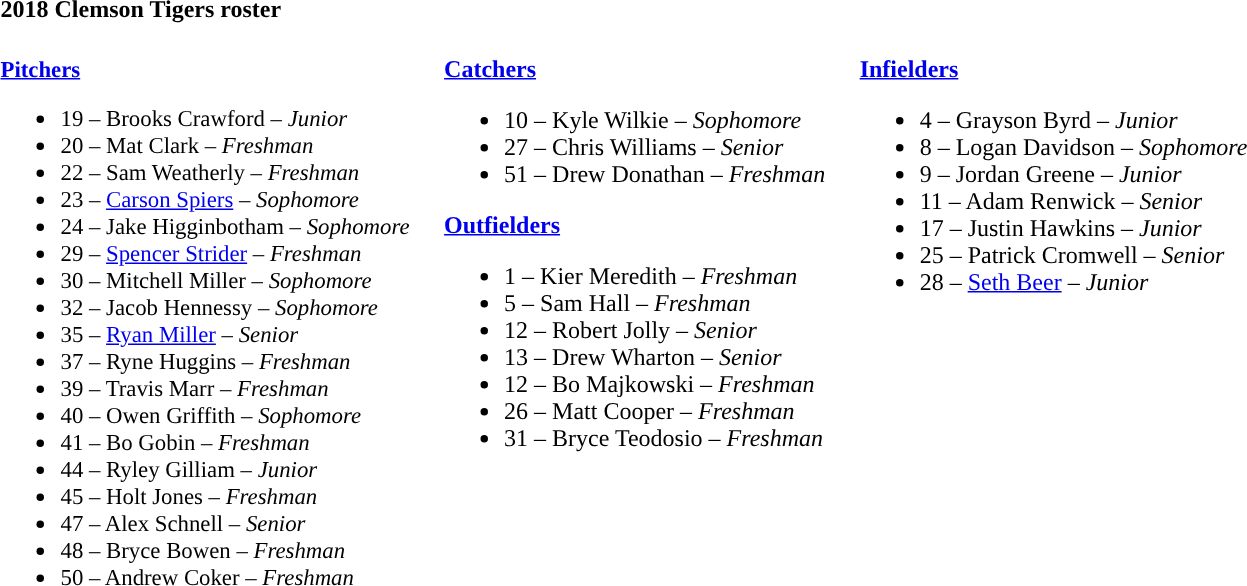<table class="toccolours" style="text-align: left;">
<tr>
<th colspan="9">2018 Clemson Tigers roster</th>
</tr>
<tr>
<td style="font-size:95%; vertical-align:top;"><br><strong><a href='#'>Pitchers</a></strong><ul><li>19 – Brooks Crawford – <em>Junior</em></li><li>20 – Mat Clark – <em> Freshman</em></li><li>22 – Sam Weatherly – <em>Freshman</em></li><li>23 – <a href='#'>Carson Spiers</a> – <em>Sophomore</em></li><li>24 – Jake Higginbotham – <em> Sophomore</em></li><li>29 – <a href='#'>Spencer Strider</a> – <em>Freshman</em></li><li>30 – Mitchell Miller – <em>Sophomore</em></li><li>32 – Jacob Hennessy – <em>Sophomore</em></li><li>35 – <a href='#'>Ryan Miller</a> – <em>Senior</em></li><li>37 – Ryne Huggins – <em> Freshman</em></li><li>39 – Travis Marr – <em> Freshman</em></li><li>40 – Owen Griffith – <em>Sophomore</em></li><li>41 – Bo Gobin – <em> Freshman</em></li><li>44 – Ryley Gilliam – <em>Junior</em></li><li>45 – Holt Jones – <em>Freshman</em></li><li>47 – Alex Schnell – <em>Senior</em></li><li>48 – Bryce Bowen – <em>Freshman</em></li><li>50 – Andrew Coker – <em> Freshman</em></li></ul></td>
<td width="15"> </td>
<td valign="top"><br><strong><a href='#'>Catchers</a></strong><ul><li>10 – Kyle Wilkie – <em>Sophomore</em></li><li>27 – Chris Williams  – <em>Senior</em></li><li>51 – Drew Donathan – <em>Freshman</em></li></ul><strong><a href='#'>Outfielders</a></strong><ul><li>1 – Kier Meredith – <em>Freshman</em></li><li>5 – Sam Hall – <em>Freshman</em></li><li>12 – Robert Jolly – <em>Senior</em></li><li>13 – Drew Wharton – <em>Senior</em></li><li>12 – Bo Majkowski – <em>Freshman</em></li><li>26 – Matt Cooper – <em>Freshman</em></li><li>31 – Bryce Teodosio – <em>Freshman</em></li></ul></td>
<td width="15"> </td>
<td valign="top"><br><strong><a href='#'>Infielders</a></strong><ul><li>4 – Grayson Byrd – <em> Junior</em></li><li>8 – Logan Davidson – <em>Sophomore</em></li><li>9 – Jordan Greene – <em>Junior</em></li><li>11 – Adam Renwick  – <em>Senior</em></li><li>17 – Justin Hawkins – <em> Junior</em></li><li>25 – Patrick Cromwell – <em>Senior</em></li><li>28 – <a href='#'>Seth Beer</a> – <em>Junior</em></li></ul></td>
</tr>
</table>
